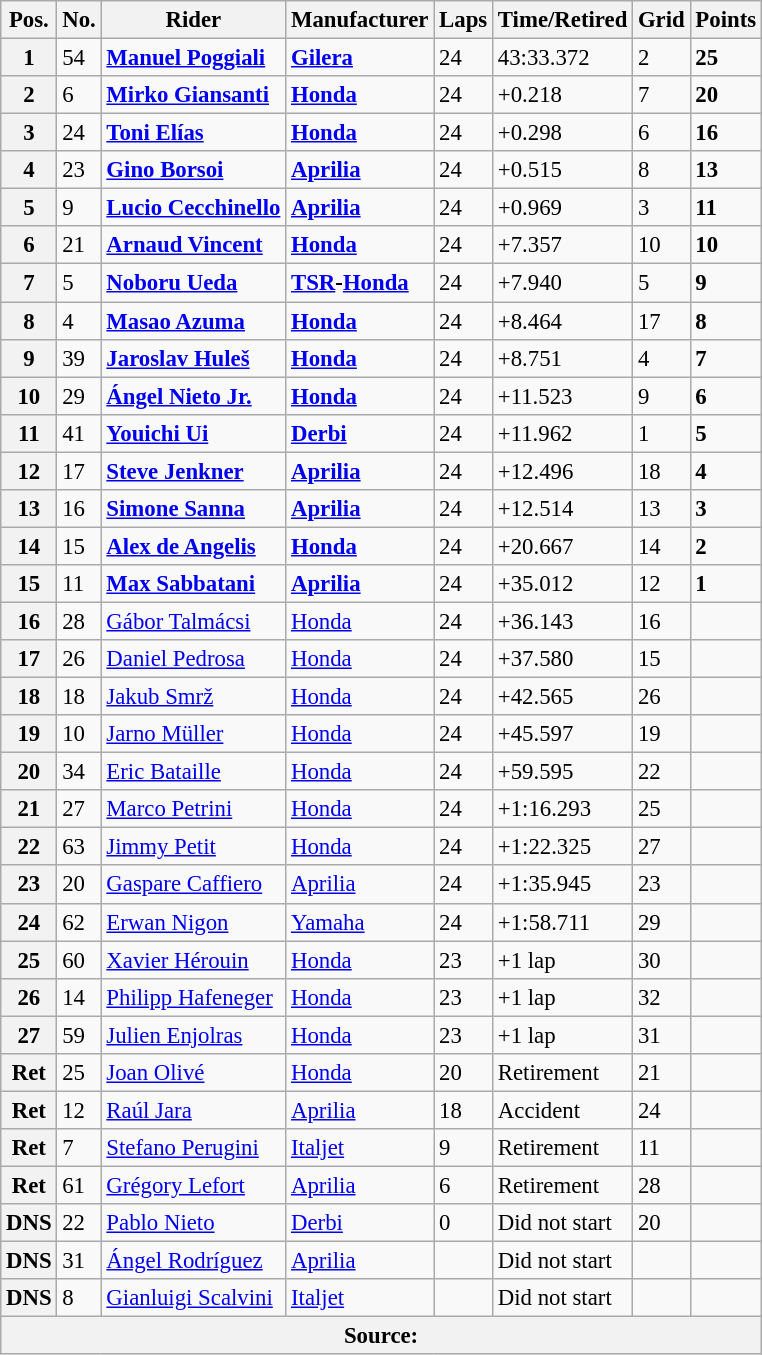<table class="wikitable" style="font-size: 95%;">
<tr>
<th>Pos.</th>
<th>No.</th>
<th>Rider</th>
<th>Manufacturer</th>
<th>Laps</th>
<th>Time/Retired</th>
<th>Grid</th>
<th>Points</th>
</tr>
<tr>
<th>1</th>
<td>54</td>
<td> <strong><a href='#'>Manuel Poggiali</a></strong></td>
<td><strong><a href='#'>Gilera</a></strong></td>
<td>24</td>
<td>43:33.372</td>
<td>2</td>
<td><strong>25</strong></td>
</tr>
<tr>
<th>2</th>
<td>6</td>
<td> <strong><a href='#'>Mirko Giansanti</a></strong></td>
<td><strong><a href='#'>Honda</a></strong></td>
<td>24</td>
<td>+0.218</td>
<td>7</td>
<td><strong>20</strong></td>
</tr>
<tr>
<th>3</th>
<td>24</td>
<td> <strong><a href='#'>Toni Elías</a></strong></td>
<td><strong><a href='#'>Honda</a></strong></td>
<td>24</td>
<td>+0.298</td>
<td>6</td>
<td><strong>16</strong></td>
</tr>
<tr>
<th>4</th>
<td>23</td>
<td> <strong><a href='#'>Gino Borsoi</a></strong></td>
<td><strong><a href='#'>Aprilia</a></strong></td>
<td>24</td>
<td>+0.515</td>
<td>8</td>
<td><strong>13</strong></td>
</tr>
<tr>
<th>5</th>
<td>9</td>
<td> <strong><a href='#'>Lucio Cecchinello</a></strong></td>
<td><strong><a href='#'>Aprilia</a></strong></td>
<td>24</td>
<td>+0.969</td>
<td>3</td>
<td><strong>11</strong></td>
</tr>
<tr>
<th>6</th>
<td>21</td>
<td> <strong><a href='#'>Arnaud Vincent</a></strong></td>
<td><strong><a href='#'>Honda</a></strong></td>
<td>24</td>
<td>+7.357</td>
<td>10</td>
<td><strong>10</strong></td>
</tr>
<tr>
<th>7</th>
<td>5</td>
<td> <strong><a href='#'>Noboru Ueda</a></strong></td>
<td><strong><a href='#'>TSR</a>-<a href='#'>Honda</a></strong></td>
<td>24</td>
<td>+7.940</td>
<td>5</td>
<td><strong>9</strong></td>
</tr>
<tr>
<th>8</th>
<td>4</td>
<td> <strong><a href='#'>Masao Azuma</a></strong></td>
<td><strong><a href='#'>Honda</a></strong></td>
<td>24</td>
<td>+8.464</td>
<td>17</td>
<td><strong>8</strong></td>
</tr>
<tr>
<th>9</th>
<td>39</td>
<td> <strong><a href='#'>Jaroslav Huleš</a></strong></td>
<td><strong><a href='#'>Honda</a></strong></td>
<td>24</td>
<td>+8.751</td>
<td>4</td>
<td><strong>7</strong></td>
</tr>
<tr>
<th>10</th>
<td>29</td>
<td> <strong><a href='#'>Ángel Nieto Jr.</a></strong></td>
<td><strong><a href='#'>Honda</a></strong></td>
<td>24</td>
<td>+11.523</td>
<td>9</td>
<td><strong>6</strong></td>
</tr>
<tr>
<th>11</th>
<td>41</td>
<td> <strong><a href='#'>Youichi Ui</a></strong></td>
<td><strong><a href='#'>Derbi</a></strong></td>
<td>24</td>
<td>+11.962</td>
<td>1</td>
<td><strong>5</strong></td>
</tr>
<tr>
<th>12</th>
<td>17</td>
<td> <strong><a href='#'>Steve Jenkner</a></strong></td>
<td><strong><a href='#'>Aprilia</a></strong></td>
<td>24</td>
<td>+12.496</td>
<td>18</td>
<td><strong>4</strong></td>
</tr>
<tr>
<th>13</th>
<td>16</td>
<td> <strong><a href='#'>Simone Sanna</a></strong></td>
<td><strong><a href='#'>Aprilia</a></strong></td>
<td>24</td>
<td>+12.514</td>
<td>13</td>
<td><strong>3</strong></td>
</tr>
<tr>
<th>14</th>
<td>15</td>
<td> <strong><a href='#'>Alex de Angelis</a></strong></td>
<td><strong><a href='#'>Honda</a></strong></td>
<td>24</td>
<td>+20.667</td>
<td>14</td>
<td><strong>2</strong></td>
</tr>
<tr>
<th>15</th>
<td>11</td>
<td> <strong><a href='#'>Max Sabbatani</a></strong></td>
<td><strong><a href='#'>Aprilia</a></strong></td>
<td>24</td>
<td>+35.012</td>
<td>12</td>
<td><strong>1</strong></td>
</tr>
<tr>
<th>16</th>
<td>28</td>
<td> <a href='#'>Gábor Talmácsi</a></td>
<td><a href='#'>Honda</a></td>
<td>24</td>
<td>+36.143</td>
<td>16</td>
<td></td>
</tr>
<tr>
<th>17</th>
<td>26</td>
<td> <a href='#'>Daniel Pedrosa</a></td>
<td><a href='#'>Honda</a></td>
<td>24</td>
<td>+37.580</td>
<td>15</td>
<td></td>
</tr>
<tr>
<th>18</th>
<td>18</td>
<td> <a href='#'>Jakub Smrž</a></td>
<td><a href='#'>Honda</a></td>
<td>24</td>
<td>+42.565</td>
<td>26</td>
<td></td>
</tr>
<tr>
<th>19</th>
<td>10</td>
<td> <a href='#'>Jarno Müller</a></td>
<td><a href='#'>Honda</a></td>
<td>24</td>
<td>+45.597</td>
<td>19</td>
<td></td>
</tr>
<tr>
<th>20</th>
<td>34</td>
<td> <a href='#'>Eric Bataille</a></td>
<td><a href='#'>Honda</a></td>
<td>24</td>
<td>+59.595</td>
<td>22</td>
<td></td>
</tr>
<tr>
<th>21</th>
<td>27</td>
<td> <a href='#'>Marco Petrini</a></td>
<td><a href='#'>Honda</a></td>
<td>24</td>
<td>+1:16.293</td>
<td>25</td>
<td></td>
</tr>
<tr>
<th>22</th>
<td>63</td>
<td> <a href='#'>Jimmy Petit</a></td>
<td><a href='#'>Honda</a></td>
<td>24</td>
<td>+1:22.325</td>
<td>27</td>
<td></td>
</tr>
<tr>
<th>23</th>
<td>20</td>
<td> <a href='#'>Gaspare Caffiero</a></td>
<td><a href='#'>Aprilia</a></td>
<td>24</td>
<td>+1:35.945</td>
<td>23</td>
<td></td>
</tr>
<tr>
<th>24</th>
<td>62</td>
<td> <a href='#'>Erwan Nigon</a></td>
<td><a href='#'>Yamaha</a></td>
<td>24</td>
<td>+1:58.711</td>
<td>29</td>
<td></td>
</tr>
<tr>
<th>25</th>
<td>60</td>
<td> <a href='#'>Xavier Hérouin</a></td>
<td><a href='#'>Honda</a></td>
<td>23</td>
<td>+1 lap</td>
<td>30</td>
<td></td>
</tr>
<tr>
<th>26</th>
<td>14</td>
<td> <a href='#'>Philipp Hafeneger</a></td>
<td><a href='#'>Honda</a></td>
<td>23</td>
<td>+1 lap</td>
<td>32</td>
<td></td>
</tr>
<tr>
<th>27</th>
<td>59</td>
<td> <a href='#'>Julien Enjolras</a></td>
<td><a href='#'>Honda</a></td>
<td>23</td>
<td>+1 lap</td>
<td>31</td>
<td></td>
</tr>
<tr>
<th>Ret</th>
<td>25</td>
<td> <a href='#'>Joan Olivé</a></td>
<td><a href='#'>Honda</a></td>
<td>20</td>
<td>Retirement</td>
<td>21</td>
<td></td>
</tr>
<tr>
<th>Ret</th>
<td>12</td>
<td> <a href='#'>Raúl Jara</a></td>
<td><a href='#'>Aprilia</a></td>
<td>18</td>
<td>Accident</td>
<td>24</td>
<td></td>
</tr>
<tr>
<th>Ret</th>
<td>7</td>
<td> <a href='#'>Stefano Perugini</a></td>
<td><a href='#'>Italjet</a></td>
<td>9</td>
<td>Retirement</td>
<td>11</td>
<td></td>
</tr>
<tr>
<th>Ret</th>
<td>61</td>
<td> <a href='#'>Grégory Lefort</a></td>
<td><a href='#'>Aprilia</a></td>
<td>6</td>
<td>Retirement</td>
<td>28</td>
<td></td>
</tr>
<tr>
<th>DNS</th>
<td>22</td>
<td> <a href='#'>Pablo Nieto</a></td>
<td><a href='#'>Derbi</a></td>
<td>0</td>
<td>Did not start</td>
<td>20</td>
<td></td>
</tr>
<tr>
<th>DNS</th>
<td>31</td>
<td> <a href='#'>Ángel Rodríguez</a></td>
<td><a href='#'>Aprilia</a></td>
<td></td>
<td>Did not start</td>
<td></td>
<td></td>
</tr>
<tr>
<th>DNS</th>
<td>8</td>
<td> <a href='#'>Gianluigi Scalvini</a></td>
<td><a href='#'>Italjet</a></td>
<td></td>
<td>Did not start</td>
<td></td>
<td></td>
</tr>
<tr>
<th colspan=8>Source: </th>
</tr>
</table>
